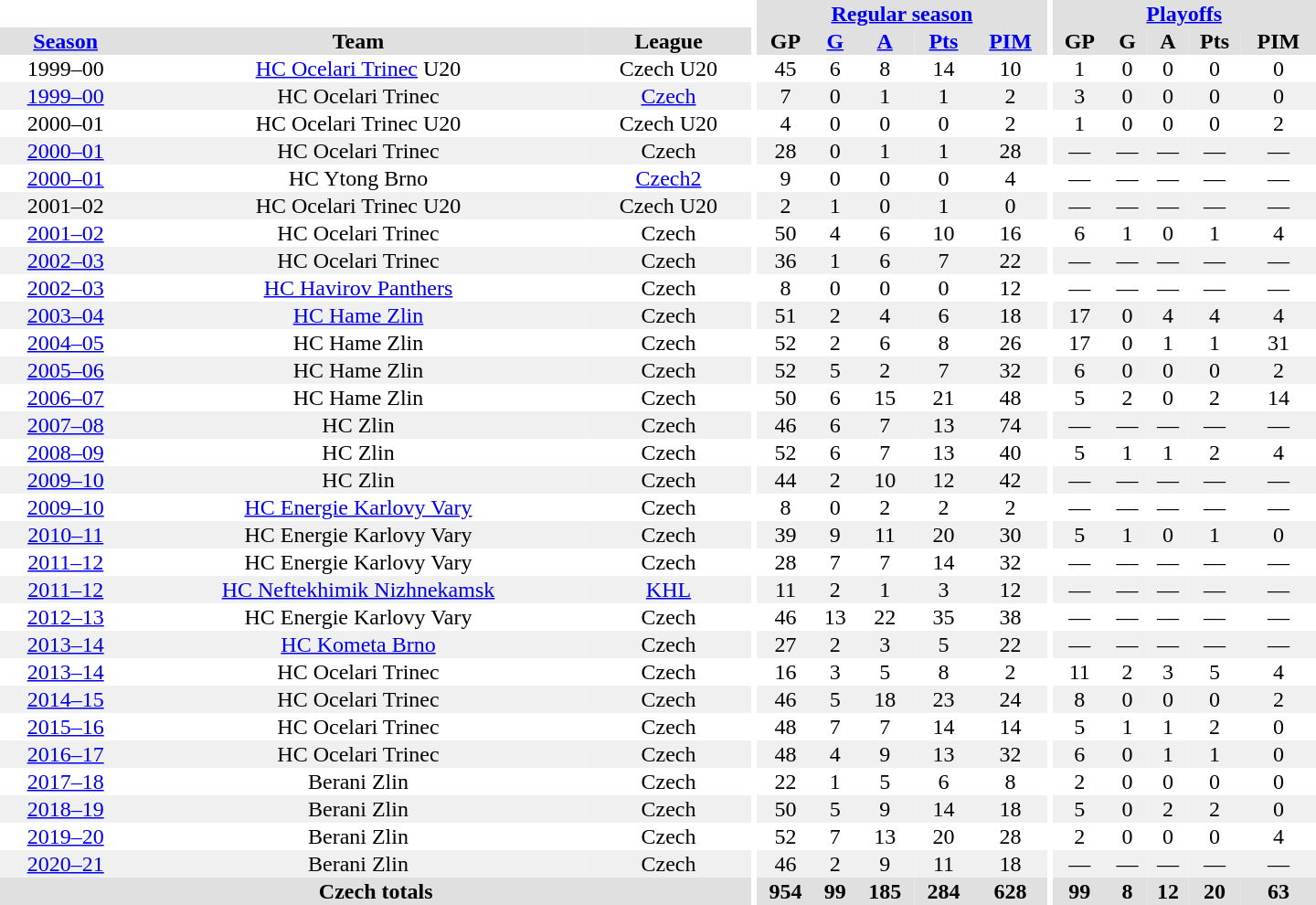<table border="0" cellpadding="1" cellspacing="0" style="text-align:center; width:60em">
<tr bgcolor="#e0e0e0">
<th colspan="3" bgcolor="#ffffff"></th>
<th rowspan="99" bgcolor="#ffffff"></th>
<th colspan="5"><a href='#'>Regular season</a></th>
<th rowspan="99" bgcolor="#ffffff"></th>
<th colspan="5"><a href='#'>Playoffs</a></th>
</tr>
<tr bgcolor="#e0e0e0">
<th><a href='#'>Season</a></th>
<th>Team</th>
<th>League</th>
<th>GP</th>
<th><a href='#'>G</a></th>
<th><a href='#'>A</a></th>
<th><a href='#'>Pts</a></th>
<th><a href='#'>PIM</a></th>
<th>GP</th>
<th>G</th>
<th>A</th>
<th>Pts</th>
<th>PIM</th>
</tr>
<tr>
<td>1999–00</td>
<td><a href='#'>HC Ocelari Trinec</a> U20</td>
<td>Czech U20</td>
<td>45</td>
<td>6</td>
<td>8</td>
<td>14</td>
<td>10</td>
<td>1</td>
<td>0</td>
<td>0</td>
<td>0</td>
<td>0</td>
</tr>
<tr bgcolor="#f0f0f0">
<td><a href='#'>1999–00</a></td>
<td>HC Ocelari Trinec</td>
<td><a href='#'>Czech</a></td>
<td>7</td>
<td>0</td>
<td>1</td>
<td>1</td>
<td>2</td>
<td>3</td>
<td>0</td>
<td>0</td>
<td>0</td>
<td>0</td>
</tr>
<tr>
<td>2000–01</td>
<td>HC Ocelari Trinec U20</td>
<td>Czech U20</td>
<td>4</td>
<td>0</td>
<td>0</td>
<td>0</td>
<td>2</td>
<td>1</td>
<td>0</td>
<td>0</td>
<td>0</td>
<td>2</td>
</tr>
<tr bgcolor="#f0f0f0">
<td><a href='#'>2000–01</a></td>
<td>HC Ocelari Trinec</td>
<td>Czech</td>
<td>28</td>
<td>0</td>
<td>1</td>
<td>1</td>
<td>28</td>
<td>—</td>
<td>—</td>
<td>—</td>
<td>—</td>
<td>—</td>
</tr>
<tr>
<td><a href='#'>2000–01</a></td>
<td>HC Ytong Brno</td>
<td><a href='#'>Czech2</a></td>
<td>9</td>
<td>0</td>
<td>0</td>
<td>0</td>
<td>4</td>
<td>—</td>
<td>—</td>
<td>—</td>
<td>—</td>
<td>—</td>
</tr>
<tr bgcolor="#f0f0f0">
<td>2001–02</td>
<td>HC Ocelari Trinec U20</td>
<td>Czech U20</td>
<td>2</td>
<td>1</td>
<td>0</td>
<td>1</td>
<td>0</td>
<td>—</td>
<td>—</td>
<td>—</td>
<td>—</td>
<td>—</td>
</tr>
<tr>
<td><a href='#'>2001–02</a></td>
<td>HC Ocelari Trinec</td>
<td>Czech</td>
<td>50</td>
<td>4</td>
<td>6</td>
<td>10</td>
<td>16</td>
<td>6</td>
<td>1</td>
<td>0</td>
<td>1</td>
<td>4</td>
</tr>
<tr bgcolor="#f0f0f0">
<td><a href='#'>2002–03</a></td>
<td>HC Ocelari Trinec</td>
<td>Czech</td>
<td>36</td>
<td>1</td>
<td>6</td>
<td>7</td>
<td>22</td>
<td>—</td>
<td>—</td>
<td>—</td>
<td>—</td>
<td>—</td>
</tr>
<tr>
<td><a href='#'>2002–03</a></td>
<td><a href='#'>HC Havirov Panthers</a></td>
<td>Czech</td>
<td>8</td>
<td>0</td>
<td>0</td>
<td>0</td>
<td>12</td>
<td>—</td>
<td>—</td>
<td>—</td>
<td>—</td>
<td>—</td>
</tr>
<tr bgcolor="#f0f0f0">
<td><a href='#'>2003–04</a></td>
<td><a href='#'>HC Hame Zlin</a></td>
<td>Czech</td>
<td>51</td>
<td>2</td>
<td>4</td>
<td>6</td>
<td>18</td>
<td>17</td>
<td>0</td>
<td>4</td>
<td>4</td>
<td>4</td>
</tr>
<tr>
<td><a href='#'>2004–05</a></td>
<td>HC Hame Zlin</td>
<td>Czech</td>
<td>52</td>
<td>2</td>
<td>6</td>
<td>8</td>
<td>26</td>
<td>17</td>
<td>0</td>
<td>1</td>
<td>1</td>
<td>31</td>
</tr>
<tr bgcolor="#f0f0f0">
<td><a href='#'>2005–06</a></td>
<td>HC Hame Zlin</td>
<td>Czech</td>
<td>52</td>
<td>5</td>
<td>2</td>
<td>7</td>
<td>32</td>
<td>6</td>
<td>0</td>
<td>0</td>
<td>0</td>
<td>2</td>
</tr>
<tr>
<td><a href='#'>2006–07</a></td>
<td>HC Hame Zlin</td>
<td>Czech</td>
<td>50</td>
<td>6</td>
<td>15</td>
<td>21</td>
<td>48</td>
<td>5</td>
<td>2</td>
<td>0</td>
<td>2</td>
<td>14</td>
</tr>
<tr bgcolor="#f0f0f0">
<td><a href='#'>2007–08</a></td>
<td>HC Zlin</td>
<td>Czech</td>
<td>46</td>
<td>6</td>
<td>7</td>
<td>13</td>
<td>74</td>
<td>—</td>
<td>—</td>
<td>—</td>
<td>—</td>
<td>—</td>
</tr>
<tr>
<td><a href='#'>2008–09</a></td>
<td>HC Zlin</td>
<td>Czech</td>
<td>52</td>
<td>6</td>
<td>7</td>
<td>13</td>
<td>40</td>
<td>5</td>
<td>1</td>
<td>1</td>
<td>2</td>
<td>4</td>
</tr>
<tr bgcolor="#f0f0f0">
<td><a href='#'>2009–10</a></td>
<td>HC Zlin</td>
<td>Czech</td>
<td>44</td>
<td>2</td>
<td>10</td>
<td>12</td>
<td>42</td>
<td>—</td>
<td>—</td>
<td>—</td>
<td>—</td>
<td>—</td>
</tr>
<tr>
<td><a href='#'>2009–10</a></td>
<td><a href='#'>HC Energie Karlovy Vary</a></td>
<td>Czech</td>
<td>8</td>
<td>0</td>
<td>2</td>
<td>2</td>
<td>2</td>
<td>—</td>
<td>—</td>
<td>—</td>
<td>—</td>
<td>—</td>
</tr>
<tr bgcolor="#f0f0f0">
<td><a href='#'>2010–11</a></td>
<td>HC Energie Karlovy Vary</td>
<td>Czech</td>
<td>39</td>
<td>9</td>
<td>11</td>
<td>20</td>
<td>30</td>
<td>5</td>
<td>1</td>
<td>0</td>
<td>1</td>
<td>0</td>
</tr>
<tr>
<td><a href='#'>2011–12</a></td>
<td>HC Energie Karlovy Vary</td>
<td>Czech</td>
<td>28</td>
<td>7</td>
<td>7</td>
<td>14</td>
<td>32</td>
<td>—</td>
<td>—</td>
<td>—</td>
<td>—</td>
<td>—</td>
</tr>
<tr bgcolor="#f0f0f0">
<td><a href='#'>2011–12</a></td>
<td><a href='#'>HC Neftekhimik Nizhnekamsk</a></td>
<td><a href='#'>KHL</a></td>
<td>11</td>
<td>2</td>
<td>1</td>
<td>3</td>
<td>12</td>
<td>—</td>
<td>—</td>
<td>—</td>
<td>—</td>
<td>—</td>
</tr>
<tr>
<td><a href='#'>2012–13</a></td>
<td>HC Energie Karlovy Vary</td>
<td>Czech</td>
<td>46</td>
<td>13</td>
<td>22</td>
<td>35</td>
<td>38</td>
<td>—</td>
<td>—</td>
<td>—</td>
<td>—</td>
<td>—</td>
</tr>
<tr bgcolor="#f0f0f0">
<td><a href='#'>2013–14</a></td>
<td><a href='#'>HC Kometa Brno</a></td>
<td>Czech</td>
<td>27</td>
<td>2</td>
<td>3</td>
<td>5</td>
<td>22</td>
<td>—</td>
<td>—</td>
<td>—</td>
<td>—</td>
<td>—</td>
</tr>
<tr>
<td><a href='#'>2013–14</a></td>
<td>HC Ocelari Trinec</td>
<td>Czech</td>
<td>16</td>
<td>3</td>
<td>5</td>
<td>8</td>
<td>2</td>
<td>11</td>
<td>2</td>
<td>3</td>
<td>5</td>
<td>4</td>
</tr>
<tr bgcolor="#f0f0f0">
<td><a href='#'>2014–15</a></td>
<td>HC Ocelari Trinec</td>
<td>Czech</td>
<td>46</td>
<td>5</td>
<td>18</td>
<td>23</td>
<td>24</td>
<td>8</td>
<td>0</td>
<td>0</td>
<td>0</td>
<td>2</td>
</tr>
<tr>
<td><a href='#'>2015–16</a></td>
<td>HC Ocelari Trinec</td>
<td>Czech</td>
<td>48</td>
<td>7</td>
<td>7</td>
<td>14</td>
<td>14</td>
<td>5</td>
<td>1</td>
<td>1</td>
<td>2</td>
<td>0</td>
</tr>
<tr bgcolor="#f0f0f0">
<td><a href='#'>2016–17</a></td>
<td>HC Ocelari Trinec</td>
<td>Czech</td>
<td>48</td>
<td>4</td>
<td>9</td>
<td>13</td>
<td>32</td>
<td>6</td>
<td>0</td>
<td>1</td>
<td>1</td>
<td>0</td>
</tr>
<tr>
<td><a href='#'>2017–18</a></td>
<td>Berani Zlin</td>
<td>Czech</td>
<td>22</td>
<td>1</td>
<td>5</td>
<td>6</td>
<td>8</td>
<td>2</td>
<td>0</td>
<td>0</td>
<td>0</td>
<td>0</td>
</tr>
<tr bgcolor="#f0f0f0">
<td><a href='#'>2018–19</a></td>
<td>Berani Zlin</td>
<td>Czech</td>
<td>50</td>
<td>5</td>
<td>9</td>
<td>14</td>
<td>18</td>
<td>5</td>
<td>0</td>
<td>2</td>
<td>2</td>
<td>0</td>
</tr>
<tr>
<td><a href='#'>2019–20</a></td>
<td>Berani Zlin</td>
<td>Czech</td>
<td>52</td>
<td>7</td>
<td>13</td>
<td>20</td>
<td>28</td>
<td>2</td>
<td>0</td>
<td>0</td>
<td>0</td>
<td>4</td>
</tr>
<tr bgcolor="#f0f0f0">
<td><a href='#'>2020–21</a></td>
<td>Berani Zlin</td>
<td>Czech</td>
<td>46</td>
<td>2</td>
<td>9</td>
<td>11</td>
<td>18</td>
<td>—</td>
<td>—</td>
<td>—</td>
<td>—</td>
<td>—</td>
</tr>
<tr>
</tr>
<tr ALIGN="center" bgcolor="#e0e0e0">
<th colspan="3">Czech totals</th>
<th ALIGN="center">954</th>
<th ALIGN="center">99</th>
<th ALIGN="center">185</th>
<th ALIGN="center">284</th>
<th ALIGN="center">628</th>
<th ALIGN="center">99</th>
<th ALIGN="center">8</th>
<th ALIGN="center">12</th>
<th ALIGN="center">20</th>
<th ALIGN="center">63</th>
</tr>
</table>
